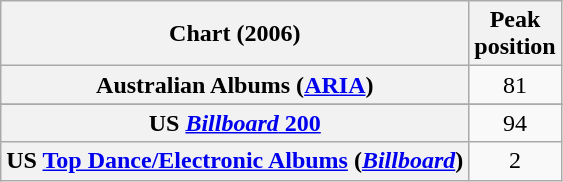<table class="wikitable sortable plainrowheaders" style="text-align:center">
<tr>
<th scope="col">Chart (2006)</th>
<th scope="col">Peak<br>position</th>
</tr>
<tr>
<th scope="row">Australian Albums (<a href='#'>ARIA</a>)</th>
<td>81</td>
</tr>
<tr>
</tr>
<tr>
</tr>
<tr>
</tr>
<tr>
</tr>
<tr>
</tr>
<tr>
</tr>
<tr>
</tr>
<tr>
</tr>
<tr>
</tr>
<tr>
</tr>
<tr>
<th scope="row">US <a href='#'><em>Billboard</em> 200</a></th>
<td>94</td>
</tr>
<tr>
<th scope="row">US <a href='#'>Top Dance/Electronic Albums</a> (<em><a href='#'>Billboard</a></em>)</th>
<td>2</td>
</tr>
</table>
